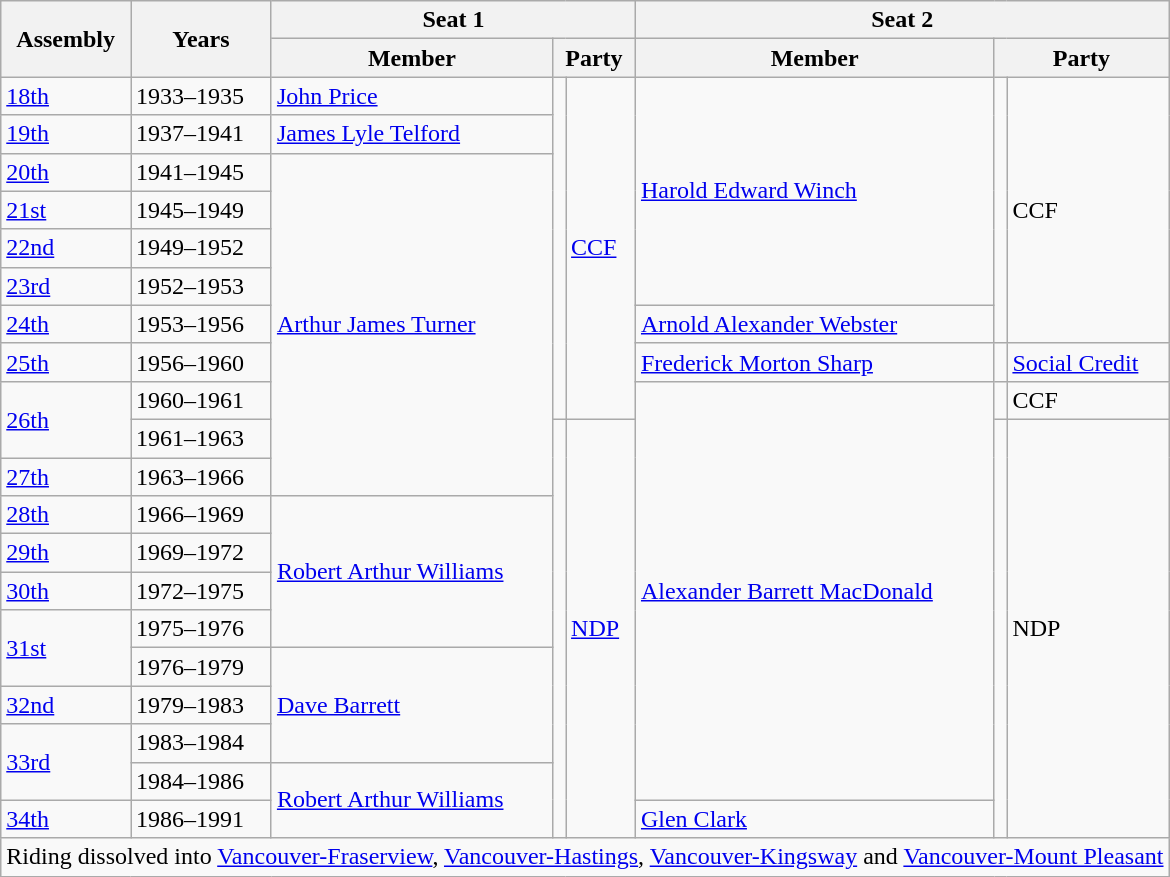<table class="wikitable">
<tr>
<th rowspan="2">Assembly</th>
<th rowspan="2">Years</th>
<th colspan="3">Seat 1</th>
<th colspan="3">Seat 2</th>
</tr>
<tr>
<th>Member</th>
<th colspan="2">Party</th>
<th>Member</th>
<th colspan="2">Party</th>
</tr>
<tr>
<td><a href='#'>18th</a></td>
<td>1933–1935</td>
<td><a href='#'>John Price</a></td>
<td rowspan="9" ></td>
<td rowspan="9"><a href='#'>CCF</a></td>
<td rowspan="6"><a href='#'>Harold Edward Winch</a></td>
<td rowspan="7" ></td>
<td rowspan="7">CCF</td>
</tr>
<tr>
<td><a href='#'>19th</a></td>
<td>1937–1941</td>
<td><a href='#'>James Lyle Telford</a></td>
</tr>
<tr>
<td><a href='#'>20th</a></td>
<td>1941–1945</td>
<td rowspan="9"><a href='#'>Arthur James Turner</a></td>
</tr>
<tr>
<td><a href='#'>21st</a></td>
<td>1945–1949</td>
</tr>
<tr>
<td><a href='#'>22nd</a></td>
<td>1949–1952</td>
</tr>
<tr>
<td><a href='#'>23rd</a></td>
<td>1952–1953</td>
</tr>
<tr>
<td><a href='#'>24th</a></td>
<td>1953–1956</td>
<td><a href='#'>Arnold Alexander Webster</a></td>
</tr>
<tr>
<td><a href='#'>25th</a></td>
<td>1956–1960</td>
<td><a href='#'>Frederick Morton Sharp</a></td>
<td></td>
<td><a href='#'>Social Credit</a></td>
</tr>
<tr>
<td rowspan="2"><a href='#'>26th</a></td>
<td>1960–1961</td>
<td rowspan="11"><a href='#'>Alexander Barrett MacDonald</a></td>
<td></td>
<td>CCF</td>
</tr>
<tr>
<td>1961–1963</td>
<td rowspan="11" ></td>
<td rowspan="11"><a href='#'>NDP</a></td>
<td rowspan="11" ></td>
<td rowspan="11">NDP</td>
</tr>
<tr>
<td><a href='#'>27th</a></td>
<td>1963–1966</td>
</tr>
<tr>
<td><a href='#'>28th</a></td>
<td>1966–1969</td>
<td rowspan=4><a href='#'>Robert Arthur Williams</a></td>
</tr>
<tr>
<td><a href='#'>29th</a></td>
<td>1969–1972</td>
</tr>
<tr>
<td><a href='#'>30th</a></td>
<td>1972–1975</td>
</tr>
<tr>
<td rowspan="2"><a href='#'>31st</a></td>
<td>1975–1976</td>
</tr>
<tr>
<td>1976–1979</td>
<td rowspan=3><a href='#'>Dave Barrett</a></td>
</tr>
<tr>
<td><a href='#'>32nd</a></td>
<td>1979–1983</td>
</tr>
<tr>
<td rowspan=2><a href='#'>33rd</a></td>
<td>1983–1984</td>
</tr>
<tr>
<td>1984–1986</td>
<td rowspan=2><a href='#'>Robert Arthur Williams</a></td>
</tr>
<tr>
<td><a href='#'>34th</a></td>
<td>1986–1991</td>
<td><a href='#'>Glen Clark</a></td>
</tr>
<tr>
<td colspan=8>Riding dissolved into <a href='#'>Vancouver-Fraserview</a>, <a href='#'>Vancouver-Hastings</a>, <a href='#'>Vancouver-Kingsway</a> and <a href='#'>Vancouver-Mount Pleasant</a></td>
</tr>
</table>
